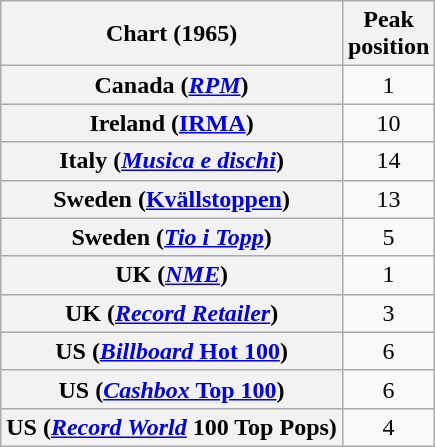<table class="wikitable sortable plainrowheaders" style="text-align:center;">
<tr>
<th align="center">Chart (1965)</th>
<th align="center">Peak<br>position</th>
</tr>
<tr>
<th scope = "row">Canada (<a href='#'><em>RPM</em></a>)</th>
<td>1</td>
</tr>
<tr>
<th scope = "row">Ireland (<a href='#'>IRMA</a>)</th>
<td>10</td>
</tr>
<tr>
<th scope="row">Italy (<em><a href='#'>Musica e dischi</a></em>)</th>
<td>14</td>
</tr>
<tr>
<th scope="row">Sweden (<a href='#'>Kvällstoppen</a>)</th>
<td>13</td>
</tr>
<tr>
<th scope="row">Sweden (<em><a href='#'>Tio i Topp</a></em>)</th>
<td>5</td>
</tr>
<tr>
<th scope = "row">UK (<em><a href='#'>NME</a></em>)</th>
<td>1</td>
</tr>
<tr>
<th scope= "row">UK (<em><a href='#'>Record Retailer</a></em>)</th>
<td>3</td>
</tr>
<tr>
<th scope = "row">US (<a href='#'><em>Billboard</em> Hot 100</a>)</th>
<td>6</td>
</tr>
<tr>
<th scope = "row">US (<a href='#'><em>Cashbox</em> Top 100</a>)</th>
<td>6</td>
</tr>
<tr>
<th scope = "row">US (<em><a href='#'>Record World</a></em> 100 Top Pops)</th>
<td>4</td>
</tr>
</table>
